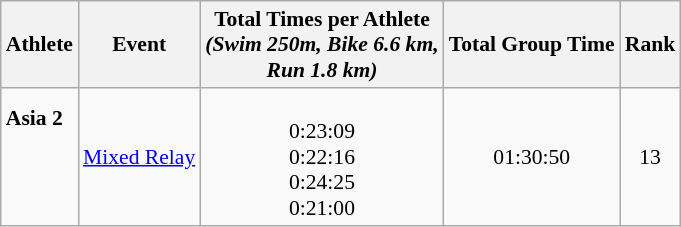<table class="wikitable" style="font-size:90%;">
<tr>
<th>Athlete</th>
<th>Event</th>
<th>Total Times per Athlete <br> <em>(Swim 250m, Bike 6.6 km, <br> Run 1.8 km)</em></th>
<th>Total Group Time</th>
<th>Rank</th>
</tr>
<tr align=center>
<td align=left><strong>Asia 2</strong><br><br><br><br></td>
<td align=left><a href='#'>Mixed Relay</a></td>
<td><br>0:23:09<br>0:22:16<br>0:24:25<br>0:21:00</td>
<td>01:30:50</td>
<td>13</td>
</tr>
</table>
